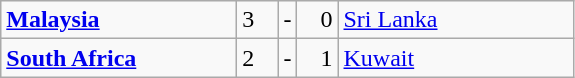<table class="wikitable">
<tr>
<td width=150> <strong><a href='#'>Malaysia</a></strong></td>
<td style="width:20px; text-align:left;">3</td>
<td>-</td>
<td style="width:20px; text-align:right;">0</td>
<td width=150> <a href='#'>Sri Lanka</a></td>
</tr>
<tr>
<td> <strong><a href='#'>South Africa</a></strong></td>
<td style="text-align:left;">2</td>
<td>-</td>
<td style="text-align:right;">1</td>
<td> <a href='#'>Kuwait</a></td>
</tr>
</table>
